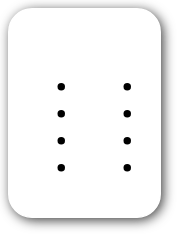<table style="border-radius:1em; box-shadow:0.1em 0.1em 0.5em rgba(0,0,0,0.75); background:white; border:1px solid white; padding:5px;">
<tr style="vertical-align:top;">
<td><br><ul><li></li><li></li><li></li><li></li></ul></td>
<td valign="top"><br><ul><li></li><li></li><li></li><li></li></ul></td>
</tr>
</table>
